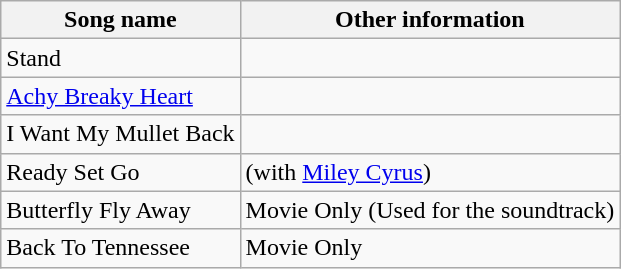<table class="wikitable">
<tr>
<th>Song name</th>
<th>Other information</th>
</tr>
<tr>
<td>Stand</td>
<td></td>
</tr>
<tr>
<td><a href='#'>Achy Breaky Heart</a></td>
<td></td>
</tr>
<tr>
<td>I Want My Mullet Back</td>
<td></td>
</tr>
<tr>
<td>Ready Set Go</td>
<td>(with <a href='#'>Miley Cyrus</a>)</td>
</tr>
<tr>
<td>Butterfly Fly Away</td>
<td>Movie Only (Used for the soundtrack)</td>
</tr>
<tr>
<td>Back To Tennessee</td>
<td>Movie Only</td>
</tr>
</table>
